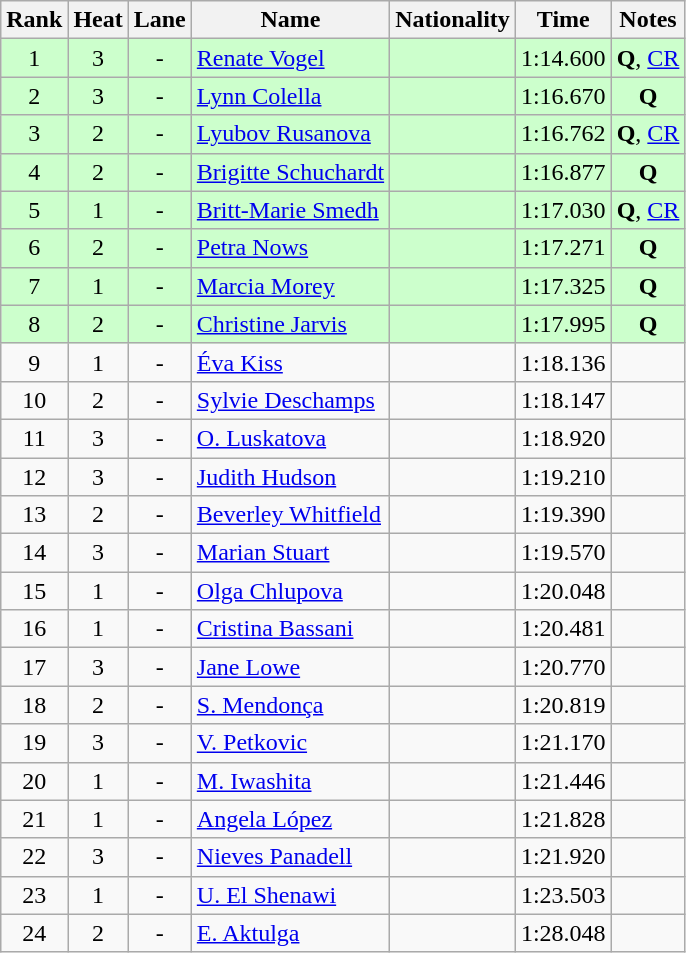<table class="wikitable sortable" style="text-align:center">
<tr>
<th>Rank</th>
<th>Heat</th>
<th>Lane</th>
<th>Name</th>
<th>Nationality</th>
<th>Time</th>
<th>Notes</th>
</tr>
<tr bgcolor=ccffcc>
<td>1</td>
<td>3</td>
<td>-</td>
<td align=left><a href='#'>Renate Vogel</a></td>
<td align=left></td>
<td>1:14.600</td>
<td><strong>Q</strong>, <a href='#'>CR</a></td>
</tr>
<tr bgcolor=ccffcc>
<td>2</td>
<td>3</td>
<td>-</td>
<td align=left><a href='#'>Lynn Colella</a></td>
<td align=left></td>
<td>1:16.670</td>
<td><strong>Q</strong></td>
</tr>
<tr bgcolor=ccffcc>
<td>3</td>
<td>2</td>
<td>-</td>
<td align=left><a href='#'>Lyubov Rusanova</a></td>
<td align=left></td>
<td>1:16.762</td>
<td><strong>Q</strong>, <a href='#'>CR</a></td>
</tr>
<tr bgcolor=ccffcc>
<td>4</td>
<td>2</td>
<td>-</td>
<td align=left><a href='#'>Brigitte Schuchardt</a></td>
<td align=left></td>
<td>1:16.877</td>
<td><strong>Q</strong></td>
</tr>
<tr bgcolor=ccffcc>
<td>5</td>
<td>1</td>
<td>-</td>
<td align=left><a href='#'>Britt-Marie Smedh</a></td>
<td align=left></td>
<td>1:17.030</td>
<td><strong>Q</strong>, <a href='#'>CR</a></td>
</tr>
<tr bgcolor=ccffcc>
<td>6</td>
<td>2</td>
<td>-</td>
<td align=left><a href='#'>Petra Nows</a></td>
<td align=left></td>
<td>1:17.271</td>
<td><strong>Q</strong></td>
</tr>
<tr bgcolor=ccffcc>
<td>7</td>
<td>1</td>
<td>-</td>
<td align=left><a href='#'>Marcia Morey</a></td>
<td align=left></td>
<td>1:17.325</td>
<td><strong>Q</strong></td>
</tr>
<tr bgcolor=ccffcc>
<td>8</td>
<td>2</td>
<td>-</td>
<td align=left><a href='#'>Christine Jarvis</a></td>
<td align=left></td>
<td>1:17.995</td>
<td><strong>Q</strong></td>
</tr>
<tr>
<td>9</td>
<td>1</td>
<td>-</td>
<td align=left><a href='#'>Éva Kiss</a></td>
<td align=left></td>
<td>1:18.136</td>
<td></td>
</tr>
<tr>
<td>10</td>
<td>2</td>
<td>-</td>
<td align=left><a href='#'>Sylvie Deschamps</a></td>
<td align=left></td>
<td>1:18.147</td>
<td></td>
</tr>
<tr>
<td>11</td>
<td>3</td>
<td>-</td>
<td align=left><a href='#'>O. Luskatova</a></td>
<td align=left></td>
<td>1:18.920</td>
<td></td>
</tr>
<tr>
<td>12</td>
<td>3</td>
<td>-</td>
<td align=left><a href='#'>Judith Hudson</a></td>
<td align=left></td>
<td>1:19.210</td>
<td></td>
</tr>
<tr>
<td>13</td>
<td>2</td>
<td>-</td>
<td align=left><a href='#'>Beverley Whitfield</a></td>
<td align=left></td>
<td>1:19.390</td>
<td></td>
</tr>
<tr>
<td>14</td>
<td>3</td>
<td>-</td>
<td align=left><a href='#'>Marian Stuart</a></td>
<td align=left></td>
<td>1:19.570</td>
<td></td>
</tr>
<tr>
<td>15</td>
<td>1</td>
<td>-</td>
<td align=left><a href='#'>Olga Chlupova</a></td>
<td align=left></td>
<td>1:20.048</td>
<td></td>
</tr>
<tr>
<td>16</td>
<td>1</td>
<td>-</td>
<td align=left><a href='#'>Cristina Bassani</a></td>
<td align=left></td>
<td>1:20.481</td>
<td></td>
</tr>
<tr>
<td>17</td>
<td>3</td>
<td>-</td>
<td align=left><a href='#'>Jane Lowe</a></td>
<td align=left></td>
<td>1:20.770</td>
<td></td>
</tr>
<tr>
<td>18</td>
<td>2</td>
<td>-</td>
<td align=left><a href='#'>S. Mendonça</a></td>
<td align=left></td>
<td>1:20.819</td>
<td></td>
</tr>
<tr>
<td>19</td>
<td>3</td>
<td>-</td>
<td align=left><a href='#'>V. Petkovic</a></td>
<td align=left></td>
<td>1:21.170</td>
<td></td>
</tr>
<tr>
<td>20</td>
<td>1</td>
<td>-</td>
<td align=left><a href='#'>M. Iwashita</a></td>
<td align=left></td>
<td>1:21.446</td>
<td></td>
</tr>
<tr>
<td>21</td>
<td>1</td>
<td>-</td>
<td align=left><a href='#'>Angela López</a></td>
<td align=left></td>
<td>1:21.828</td>
<td></td>
</tr>
<tr>
<td>22</td>
<td>3</td>
<td>-</td>
<td align=left><a href='#'>Nieves Panadell</a></td>
<td align=left></td>
<td>1:21.920</td>
<td></td>
</tr>
<tr>
<td>23</td>
<td>1</td>
<td>-</td>
<td align=left><a href='#'>U. El Shenawi</a></td>
<td align=left></td>
<td>1:23.503</td>
<td></td>
</tr>
<tr>
<td>24</td>
<td>2</td>
<td>-</td>
<td align=left><a href='#'>E. Aktulga</a></td>
<td align=left></td>
<td>1:28.048</td>
<td></td>
</tr>
</table>
